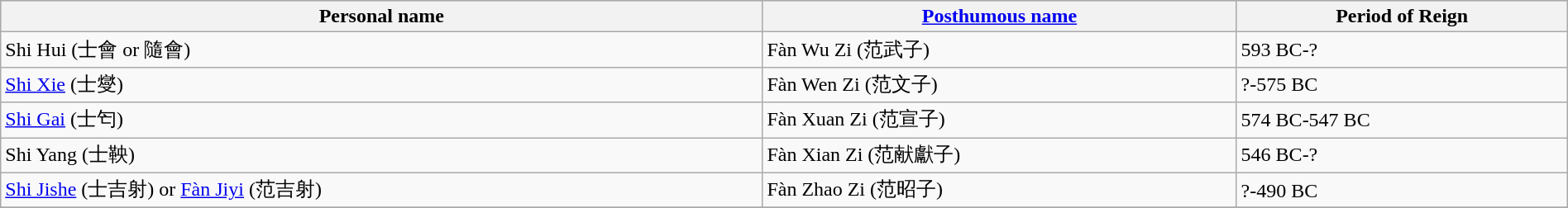<table class="wikitable" width="100%">
<tr bgcolor="#CCCCCC">
<th>Personal name</th>
<th><a href='#'>Posthumous name</a></th>
<th>Period of Reign</th>
</tr>
<tr>
<td>Shi Hui (士會 or 隨會)</td>
<td>Fàn Wu Zi (范武子)</td>
<td>593 BC-?</td>
</tr>
<tr>
<td><a href='#'>Shi Xie</a> (士燮)</td>
<td>Fàn Wen Zi  (范文子)</td>
<td>?-575 BC</td>
</tr>
<tr>
<td><a href='#'>Shi Gai</a> (士匄)</td>
<td>Fàn Xuan Zi (范宣子)</td>
<td>574 BC-547 BC</td>
</tr>
<tr>
<td>Shi Yang (士鞅)</td>
<td>Fàn Xian Zi (范献獻子)</td>
<td>546 BC-?</td>
</tr>
<tr>
<td><a href='#'>Shi Jishe</a>  (士吉射)   or <a href='#'>Fàn Jiyi</a> (范吉射)</td>
<td>Fàn Zhao Zi (范昭子)</td>
<td>?-490 BC</td>
</tr>
<tr>
</tr>
</table>
